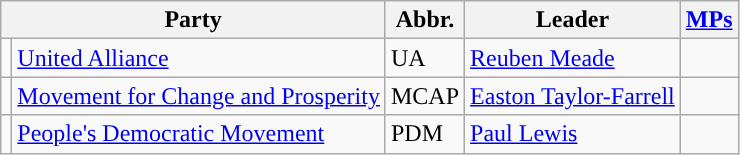<table class="wikitable">
<tr>
<th colspan="2">Party</th>
<th>Abbr.</th>
<th>Leader</th>
<th><a href='#'>MPs</a></th>
</tr>
<tr>
<td></td>
<td><a href='#'>United Alliance</a></td>
<td>UA</td>
<td><a href='#'>Reuben Meade</a></td>
<td></td>
</tr>
<tr>
<td></td>
<td><a href='#'>Movement for Change and Prosperity</a></td>
<td>MCAP</td>
<td><a href='#'>Easton Taylor-Farrell</a></td>
<td></td>
</tr>
<tr>
<td></td>
<td><a href='#'>People's Democratic Movement</a></td>
<td>PDM</td>
<td><a href='#'>Paul Lewis</a></td>
<td></td>
</tr>
</table>
